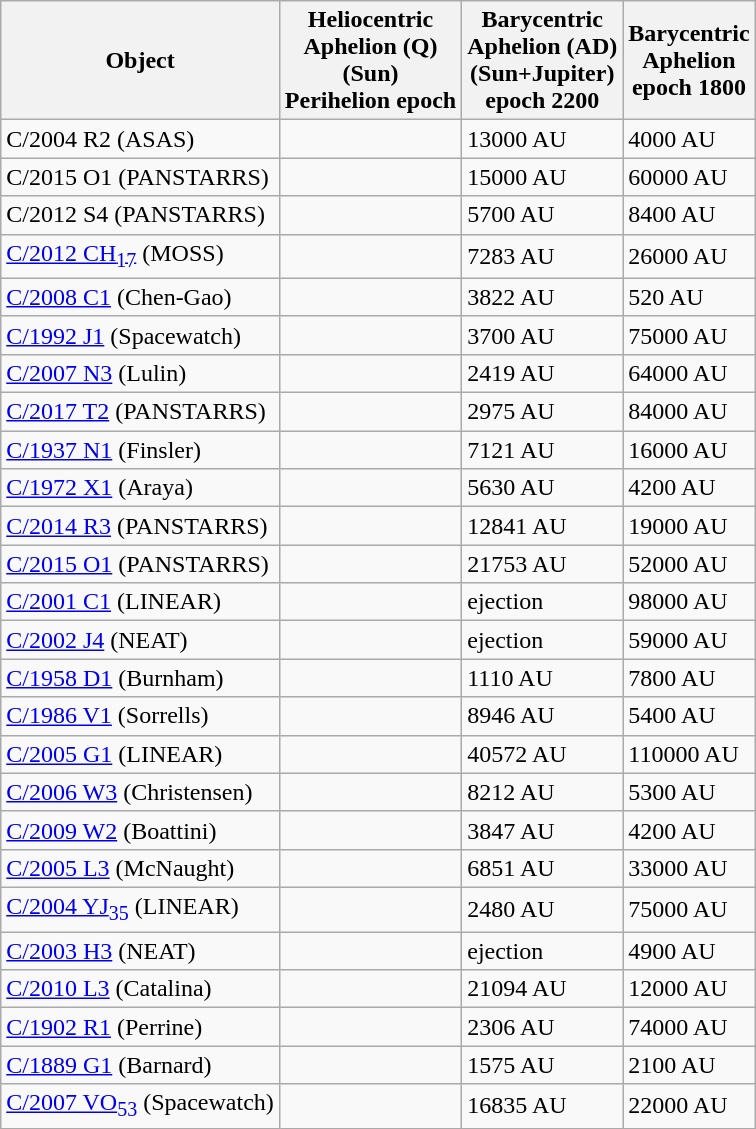<table class="wikitable sortable sticky-header">
<tr>
<th>Object</th>
<th>Heliocentric<br>Aphelion (Q)<br>(Sun)<br>Perihelion epoch</th>
<th>Barycentric<br>Aphelion (AD)<br>(Sun+Jupiter)<br>epoch 2200</th>
<th>Barycentric<br>Aphelion<br>epoch 1800</th>
</tr>
<tr>
<td>C/2004 R2 (ASAS)</td>
<td></td>
<td>13000 AU</td>
<td>4000 AU</td>
</tr>
<tr>
<td>C/2015 O1 (PANSTARRS)</td>
<td></td>
<td>15000 AU</td>
<td>60000 AU</td>
</tr>
<tr id=2012S4>
<td>C/2012 S4 (PANSTARRS)</td>
<td></td>
<td>5700 AU</td>
<td>8400 AU</td>
</tr>
<tr>
<td><a href='#'>C/2012 CH<sub>17</sub></a> (MOSS)</td>
<td></td>
<td>7283 AU</td>
<td>26000 AU</td>
</tr>
<tr>
<td><a href='#'>C/2008 C1</a> (Chen-Gao)</td>
<td></td>
<td>3822 AU</td>
<td>520 AU</td>
</tr>
<tr>
<td><a href='#'>C/1992 J1</a> (Spacewatch)</td>
<td></td>
<td>3700 AU</td>
<td>75000 AU</td>
</tr>
<tr>
<td><a href='#'>C/2007 N3</a> (Lulin)</td>
<td></td>
<td>2419 AU</td>
<td>64000 AU</td>
</tr>
<tr>
<td><a href='#'>C/2017 T2</a> (PANSTARRS)</td>
<td></td>
<td>2975 AU</td>
<td>84000 AU</td>
</tr>
<tr>
<td><a href='#'>C/1937 N1</a> (Finsler)</td>
<td></td>
<td>7121 AU</td>
<td>16000 AU</td>
</tr>
<tr>
<td><a href='#'>C/1972 X1</a> (Araya)</td>
<td></td>
<td>5630 AU</td>
<td>4200 AU</td>
</tr>
<tr>
<td><a href='#'>C/2014 R3</a> (PANSTARRS)</td>
<td></td>
<td>12841 AU</td>
<td>19000 AU</td>
</tr>
<tr>
<td><a href='#'>C/2015 O1</a> (PANSTARRS)</td>
<td></td>
<td>21753 AU</td>
<td>52000 AU</td>
</tr>
<tr>
<td><a href='#'>C/2001 C1</a> (LINEAR)</td>
<td></td>
<td>ejection</td>
<td>98000 AU</td>
</tr>
<tr>
<td><a href='#'>C/2002 J4</a> (NEAT)</td>
<td></td>
<td>ejection</td>
<td>59000 AU</td>
</tr>
<tr>
<td><a href='#'>C/1958 D1</a> (Burnham)</td>
<td></td>
<td>1110 AU</td>
<td>7800 AU</td>
</tr>
<tr>
<td><a href='#'>C/1986 V1</a> (Sorrells)</td>
<td></td>
<td>8946 AU</td>
<td>5400 AU</td>
</tr>
<tr>
<td><a href='#'>C/2005 G1</a> (LINEAR)</td>
<td></td>
<td>40572 AU</td>
<td>110000 AU</td>
</tr>
<tr>
<td><a href='#'>C/2006 W3</a> (Christensen)</td>
<td></td>
<td>8212 AU</td>
<td>5300 AU</td>
</tr>
<tr>
<td><a href='#'>C/2009 W2</a> (Boattini)</td>
<td></td>
<td>3847 AU</td>
<td>4200 AU</td>
</tr>
<tr>
<td><a href='#'>C/2005 L3</a> (McNaught)</td>
<td></td>
<td>6851 AU</td>
<td>33000 AU</td>
</tr>
<tr>
<td><a href='#'>C/2004 YJ<sub>35</sub></a> (LINEAR)</td>
<td></td>
<td>2480 AU</td>
<td>75000 AU</td>
</tr>
<tr>
<td><a href='#'>C/2003 H3</a> (NEAT)</td>
<td></td>
<td>ejection</td>
<td>4900 AU</td>
</tr>
<tr>
<td><a href='#'>C/2010 L3</a> (Catalina)</td>
<td></td>
<td>21094 AU</td>
<td>12000 AU</td>
</tr>
<tr>
<td><a href='#'>C/1902 R1</a> (Perrine)</td>
<td></td>
<td>2306 AU</td>
<td>74000 AU</td>
</tr>
<tr>
<td><a href='#'>C/1889 G1</a> (Barnard)</td>
<td></td>
<td>1575 AU</td>
<td>2100 AU</td>
</tr>
<tr>
<td><a href='#'>C/2007 VO<sub>53</sub></a> (Spacewatch)</td>
<td></td>
<td>16835 AU</td>
<td>22000 AU</td>
</tr>
</table>
